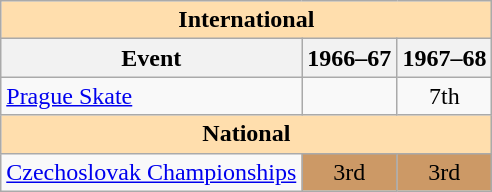<table class="wikitable" style="text-align:center">
<tr>
<th style="background-color: #ffdead; " colspan=3 align=center>International</th>
</tr>
<tr>
<th>Event</th>
<th>1966–67</th>
<th>1967–68</th>
</tr>
<tr>
<td align=left><a href='#'>Prague Skate</a></td>
<td></td>
<td>7th</td>
</tr>
<tr>
<th style="background-color: #ffdead; " colspan=3 align=center>National</th>
</tr>
<tr>
<td align=left><a href='#'>Czechoslovak Championships</a></td>
<td bgcolor=cc9966>3rd</td>
<td bgcolor=cc9966>3rd</td>
</tr>
</table>
